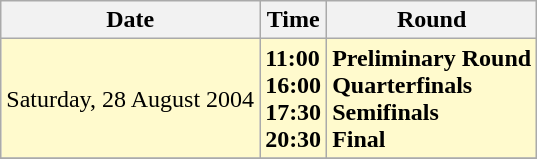<table class="wikitable">
<tr>
<th>Date</th>
<th>Time</th>
<th>Round</th>
</tr>
<tr>
<td style=background:lemonchiffon>Saturday, 28 August 2004</td>
<td style=background:lemonchiffon><strong>11:00<br>16:00<br>17:30<br>20:30</strong></td>
<td style=background:lemonchiffon><strong>Preliminary Round<br>Quarterfinals<br>Semifinals<br>Final</strong></td>
</tr>
<tr>
</tr>
</table>
